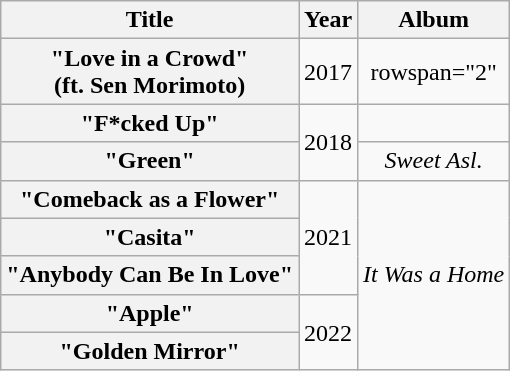<table class="wikitable plainrowheaders" style="text-align:center;">
<tr>
<th scope="col" class="unsortable">Title</th>
<th scope="col" class="unsortable">Year</th>
<th scope="col" class="unsortable">Album</th>
</tr>
<tr>
<th scope="row">"Love in a Crowd" <br><span>(ft. Sen Morimoto)</span></th>
<td>2017</td>
<td>rowspan="2" </td>
</tr>
<tr>
<th scope="row">"F*cked Up"</th>
<td rowspan="2">2018</td>
</tr>
<tr>
<th scope="row">"Green"</th>
<td><em>Sweet Asl.</em></td>
</tr>
<tr>
<th scope="row">"Comeback as a Flower"</th>
<td rowspan="3">2021</td>
<td rowspan="5"><em>It Was a Home</em></td>
</tr>
<tr>
<th scope="row">"Casita"</th>
</tr>
<tr>
<th scope="row">"Anybody Can Be In Love"</th>
</tr>
<tr>
<th scope="row">"Apple"</th>
<td rowspan="2">2022</td>
</tr>
<tr>
<th scope="row">"Golden Mirror"</th>
</tr>
</table>
